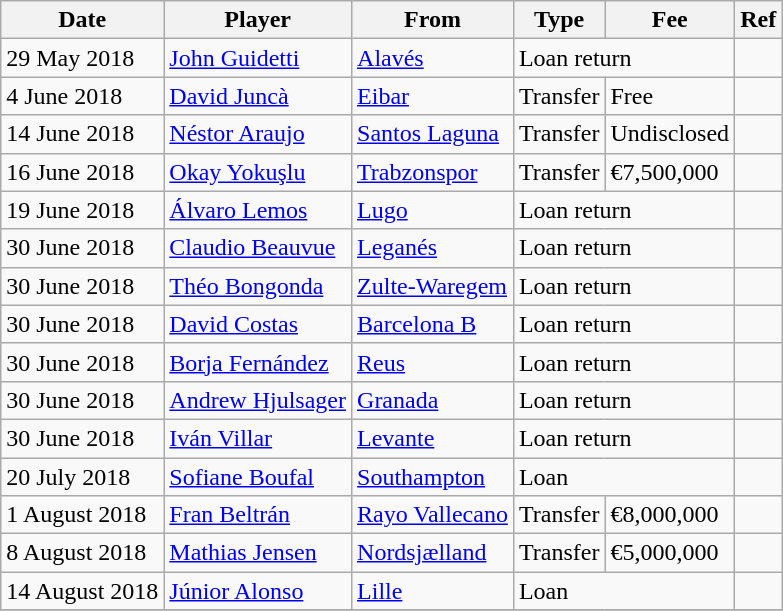<table class="wikitable">
<tr>
<th>Date</th>
<th>Player</th>
<th>From</th>
<th>Type</th>
<th>Fee</th>
<th>Ref</th>
</tr>
<tr>
<td>29 May 2018</td>
<td> <a href='#'>John Guidetti</a></td>
<td> <a href='#'>Alavés</a></td>
<td colspan=2>Loan return</td>
<td></td>
</tr>
<tr>
<td>4 June 2018</td>
<td> <a href='#'>David Juncà</a></td>
<td> <a href='#'>Eibar</a></td>
<td>Transfer</td>
<td>Free</td>
<td></td>
</tr>
<tr>
<td>14 June 2018</td>
<td> <a href='#'>Néstor Araujo</a></td>
<td> <a href='#'>Santos Laguna</a></td>
<td>Transfer</td>
<td>Undisclosed</td>
<td></td>
</tr>
<tr>
<td>16 June 2018</td>
<td> <a href='#'>Okay Yokuşlu</a></td>
<td> <a href='#'>Trabzonspor</a></td>
<td>Transfer</td>
<td>€7,500,000</td>
<td></td>
</tr>
<tr>
<td>19 June 2018</td>
<td> <a href='#'>Álvaro Lemos</a></td>
<td> <a href='#'>Lugo</a></td>
<td colspan=2>Loan return</td>
<td></td>
</tr>
<tr>
<td>30 June 2018</td>
<td> <a href='#'>Claudio Beauvue</a></td>
<td> <a href='#'>Leganés</a></td>
<td colspan=2>Loan return</td>
<td></td>
</tr>
<tr>
<td>30 June 2018</td>
<td> <a href='#'>Théo Bongonda</a></td>
<td> <a href='#'>Zulte-Waregem</a></td>
<td colspan=2>Loan return</td>
<td></td>
</tr>
<tr>
<td>30 June 2018</td>
<td> <a href='#'>David Costas</a></td>
<td> <a href='#'>Barcelona B</a></td>
<td colspan=2>Loan return</td>
<td></td>
</tr>
<tr>
<td>30 June 2018</td>
<td> <a href='#'>Borja Fernández</a></td>
<td> <a href='#'>Reus</a></td>
<td colspan=2>Loan return</td>
<td></td>
</tr>
<tr>
<td>30 June 2018</td>
<td> <a href='#'>Andrew Hjulsager</a></td>
<td> <a href='#'>Granada</a></td>
<td colspan=2>Loan return</td>
<td></td>
</tr>
<tr>
<td>30 June 2018</td>
<td> <a href='#'>Iván Villar</a></td>
<td> <a href='#'>Levante</a></td>
<td colspan=2>Loan return</td>
<td></td>
</tr>
<tr>
<td>20 July 2018</td>
<td> <a href='#'>Sofiane Boufal</a></td>
<td> <a href='#'>Southampton</a></td>
<td colspan=2>Loan</td>
<td></td>
</tr>
<tr>
<td>1 August 2018</td>
<td> <a href='#'>Fran Beltrán</a></td>
<td> <a href='#'>Rayo Vallecano</a></td>
<td>Transfer</td>
<td>€8,000,000</td>
<td></td>
</tr>
<tr>
<td>8 August 2018</td>
<td> <a href='#'>Mathias Jensen</a></td>
<td> <a href='#'>Nordsjælland</a></td>
<td>Transfer</td>
<td>€5,000,000</td>
<td></td>
</tr>
<tr>
<td>14 August 2018</td>
<td> <a href='#'>Júnior Alonso</a></td>
<td> <a href='#'>Lille</a></td>
<td colspan=2>Loan</td>
<td></td>
</tr>
<tr>
</tr>
</table>
